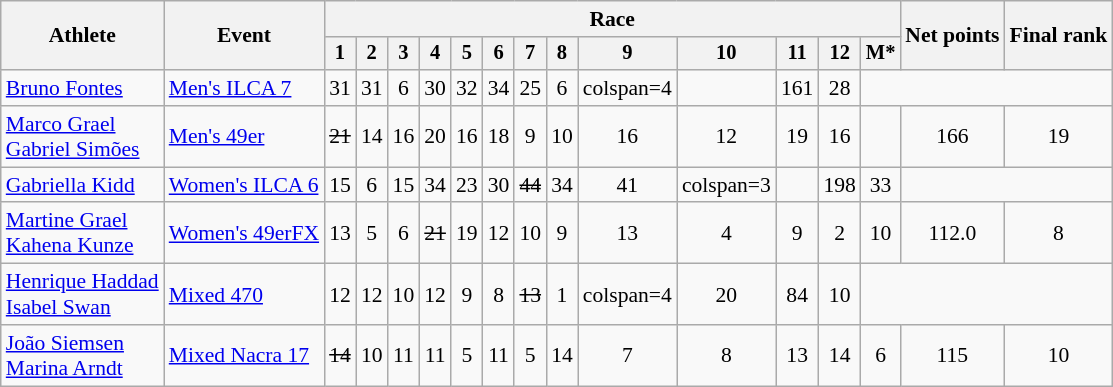<table class="wikitable" style="font-size:90%">
<tr>
<th rowspan="2">Athlete</th>
<th rowspan="2">Event</th>
<th colspan=13>Race</th>
<th rowspan=2>Net points</th>
<th rowspan=2>Final rank</th>
</tr>
<tr style="font-size:95%">
<th>1</th>
<th>2</th>
<th>3</th>
<th>4</th>
<th>5</th>
<th>6</th>
<th>7</th>
<th>8</th>
<th>9</th>
<th>10</th>
<th>11</th>
<th>12</th>
<th>M*</th>
</tr>
<tr align=center>
<td align=left><a href='#'>Bruno Fontes</a></td>
<td align=left><a href='#'>Men's ILCA 7</a></td>
<td>31</td>
<td>31</td>
<td>6</td>
<td>30</td>
<td>32</td>
<td>34</td>
<td>25</td>
<td>6</td>
<td>colspan=4 </td>
<td></td>
<td>161</td>
<td>28</td>
</tr>
<tr align=center>
<td align=left><a href='#'>Marco Grael</a><br><a href='#'>Gabriel Simões</a></td>
<td align=left><a href='#'>Men's 49er</a></td>
<td><s>21</s></td>
<td>14</td>
<td>16</td>
<td>20</td>
<td>16</td>
<td>18</td>
<td>9</td>
<td>10</td>
<td>16</td>
<td>12</td>
<td>19</td>
<td>16</td>
<td></td>
<td>166</td>
<td>19</td>
</tr>
<tr align=center>
<td align=left><a href='#'>Gabriella Kidd</a></td>
<td align=left><a href='#'>Women's ILCA 6</a></td>
<td>15</td>
<td>6</td>
<td>15</td>
<td>34</td>
<td>23</td>
<td>30</td>
<td><s>44</s></td>
<td>34</td>
<td>41</td>
<td>colspan=3 </td>
<td></td>
<td>198</td>
<td>33</td>
</tr>
<tr align=center>
<td align=left><a href='#'>Martine Grael</a><br><a href='#'>Kahena Kunze</a></td>
<td align=left><a href='#'>Women's 49erFX</a></td>
<td>13</td>
<td>5</td>
<td>6</td>
<td><s>21</s></td>
<td>19</td>
<td>12</td>
<td>10</td>
<td>9</td>
<td>13</td>
<td>4</td>
<td>9</td>
<td>2</td>
<td>10</td>
<td>112.0</td>
<td>8</td>
</tr>
<tr align=center>
<td align=left><a href='#'>Henrique Haddad</a><br><a href='#'>Isabel Swan</a></td>
<td align=left><a href='#'>Mixed 470</a></td>
<td>12</td>
<td>12</td>
<td>10</td>
<td>12</td>
<td>9</td>
<td>8</td>
<td><s>13</s></td>
<td>1</td>
<td>colspan=4 </td>
<td>20</td>
<td>84</td>
<td>10</td>
</tr>
<tr align=center>
<td align=left><a href='#'>João Siemsen</a><br><a href='#'>Marina Arndt</a></td>
<td align=left><a href='#'>Mixed Nacra 17</a></td>
<td><s>14</s></td>
<td>10</td>
<td>11</td>
<td>11</td>
<td>5</td>
<td>11</td>
<td>5</td>
<td>14</td>
<td>7</td>
<td>8</td>
<td>13</td>
<td>14</td>
<td>6</td>
<td>115</td>
<td>10</td>
</tr>
</table>
